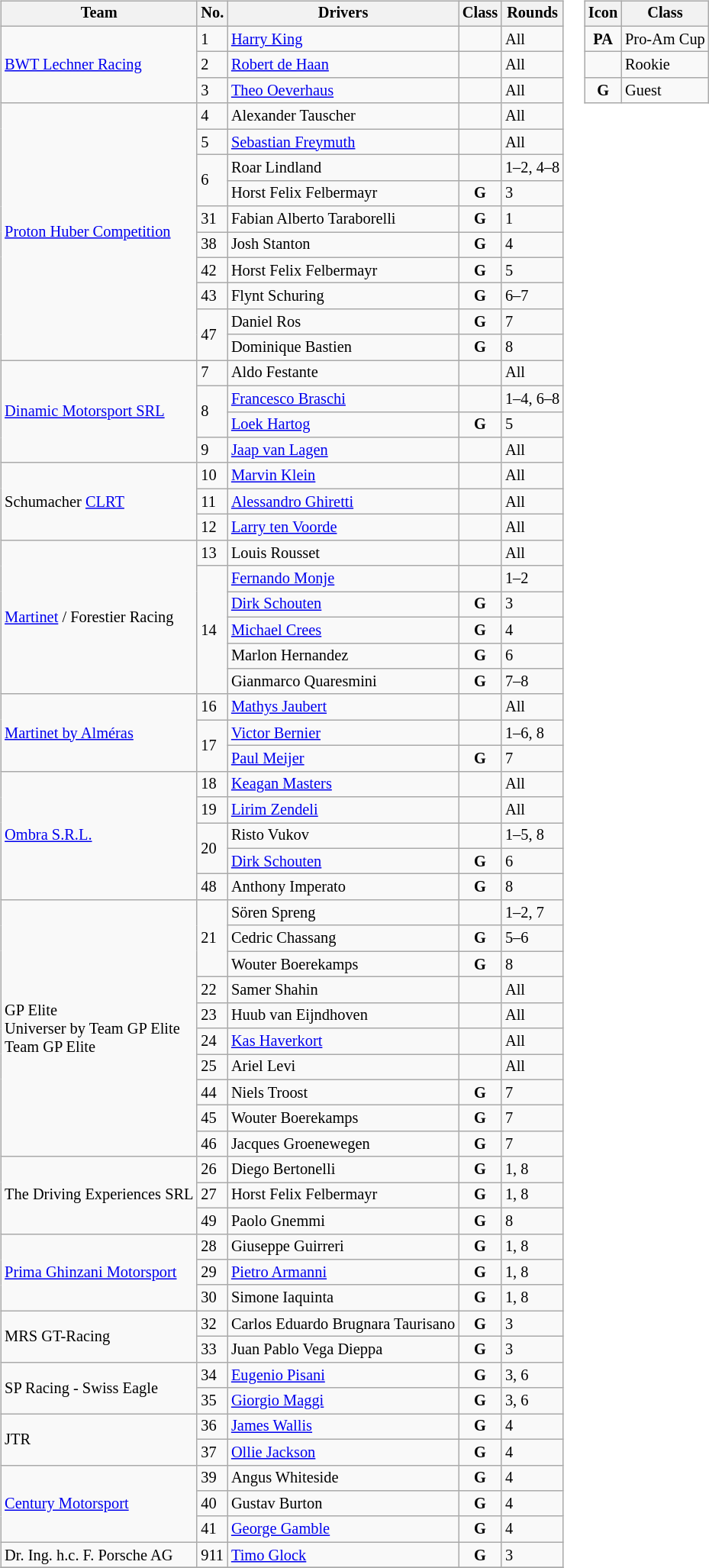<table>
<tr>
<td><br><table class="wikitable" style="font-size: 85%;">
<tr>
<th>Team</th>
<th>No.</th>
<th>Drivers</th>
<th>Class</th>
<th>Rounds</th>
</tr>
<tr>
<td rowspan="3"> <a href='#'>BWT Lechner Racing</a></td>
<td>1</td>
<td> <a href='#'>Harry King</a></td>
<td></td>
<td>All</td>
</tr>
<tr>
<td>2</td>
<td> <a href='#'>Robert de Haan</a></td>
<td align="center"></td>
<td>All</td>
</tr>
<tr>
<td>3</td>
<td> <a href='#'>Theo Oeverhaus</a></td>
<td align="center"></td>
<td>All</td>
</tr>
<tr>
<td rowspan="10" nowrap> <a href='#'>Proton Huber Competition</a></td>
<td>4</td>
<td> Alexander Tauscher</td>
<td align="center"></td>
<td>All</td>
</tr>
<tr>
<td>5</td>
<td> <a href='#'>Sebastian Freymuth</a></td>
<td align="center"></td>
<td>All</td>
</tr>
<tr>
<td rowspan=2>6</td>
<td> Roar Lindland</td>
<td></td>
<td>1–2, 4–8</td>
</tr>
<tr>
<td> Horst Felix Felbermayr</td>
<td align="center"><strong><span>G</span></strong></td>
<td>3</td>
</tr>
<tr>
<td>31</td>
<td> Fabian Alberto Taraborelli</td>
<td align="center"><strong><span>G</span></strong></td>
<td>1</td>
</tr>
<tr>
<td>38</td>
<td> Josh Stanton</td>
<td align="center"><strong><span>G</span></strong></td>
<td>4</td>
</tr>
<tr>
<td>42</td>
<td> Horst Felix Felbermayr</td>
<td align="center"><strong><span>G</span></strong></td>
<td>5</td>
</tr>
<tr>
<td>43</td>
<td> Flynt Schuring</td>
<td align="center"><strong><span>G</span></strong></td>
<td>6–7</td>
</tr>
<tr>
<td rowspan=2>47</td>
<td> Daniel Ros</td>
<td align="center"><strong><span>G</span></strong></td>
<td>7</td>
</tr>
<tr>
<td> Dominique Bastien</td>
<td align="center"><strong><span>G</span></strong></td>
<td>8</td>
</tr>
<tr>
<td rowspan="4"> <a href='#'>Dinamic Motorsport SRL</a></td>
<td>7</td>
<td> Aldo Festante</td>
<td align="center"></td>
<td>All</td>
</tr>
<tr>
<td rowspan=2>8</td>
<td> <a href='#'>Francesco Braschi</a></td>
<td align="center"></td>
<td nowrap>1–4, 6–8</td>
</tr>
<tr>
<td> <a href='#'>Loek Hartog</a></td>
<td align="center"><strong><span>G</span></strong></td>
<td>5</td>
</tr>
<tr>
<td>9</td>
<td> <a href='#'>Jaap van Lagen</a></td>
<td></td>
<td>All</td>
</tr>
<tr>
<td rowspan="3"> Schumacher <a href='#'>CLRT</a></td>
<td>10</td>
<td> <a href='#'>Marvin Klein</a></td>
<td></td>
<td>All</td>
</tr>
<tr>
<td>11</td>
<td> <a href='#'>Alessandro Ghiretti</a></td>
<td></td>
<td>All</td>
</tr>
<tr>
<td>12</td>
<td> <a href='#'>Larry ten Voorde</a></td>
<td></td>
<td>All</td>
</tr>
<tr>
<td rowspan="6"> <a href='#'>Martinet</a> / Forestier Racing</td>
<td>13</td>
<td> Louis Rousset</td>
<td align="center"></td>
<td>All</td>
</tr>
<tr>
<td rowspan="5">14</td>
<td> <a href='#'>Fernando Monje</a></td>
<td></td>
<td>1–2</td>
</tr>
<tr>
<td> <a href='#'>Dirk Schouten</a></td>
<td align="center"><strong><span>G</span></strong></td>
<td>3</td>
</tr>
<tr>
<td> <a href='#'>Michael Crees</a></td>
<td align="center"><strong><span>G</span></strong></td>
<td>4</td>
</tr>
<tr>
<td> Marlon Hernandez</td>
<td align="center"><strong><span>G</span></strong></td>
<td>6</td>
</tr>
<tr>
<td> Gianmarco Quaresmini</td>
<td align="center"><strong><span>G</span></strong></td>
<td>7–8</td>
</tr>
<tr>
<td rowspan="3"> <a href='#'>Martinet by Alméras</a></td>
<td>16</td>
<td> <a href='#'>Mathys Jaubert</a></td>
<td align="center"></td>
<td>All</td>
</tr>
<tr>
<td rowspan=2>17</td>
<td> <a href='#'>Victor Bernier</a></td>
<td align="center"></td>
<td>1–6, 8</td>
</tr>
<tr>
<td> <a href='#'>Paul Meijer</a></td>
<td align="center"><strong><span>G</span></strong></td>
<td>7</td>
</tr>
<tr>
<td rowspan="5"> <a href='#'>Ombra S.R.L.</a></td>
<td>18</td>
<td> <a href='#'>Keagan Masters</a></td>
<td></td>
<td>All</td>
</tr>
<tr>
<td>19</td>
<td> <a href='#'>Lirim Zendeli</a></td>
<td align="center"></td>
<td>All</td>
</tr>
<tr>
<td rowspan=2>20</td>
<td> Risto Vukov</td>
<td></td>
<td>1–5, 8</td>
</tr>
<tr>
<td> <a href='#'>Dirk Schouten</a></td>
<td align="center"><strong><span>G</span></strong></td>
<td>6</td>
</tr>
<tr>
<td>48</td>
<td> Anthony Imperato</td>
<td align="center"><strong><span>G</span></strong></td>
<td>8</td>
</tr>
<tr>
<td rowspan="10"> GP Elite<br> Universer by Team GP Elite<br> Team GP Elite</td>
<td rowspan="3">21</td>
<td> Sören Spreng</td>
<td></td>
<td>1–2, 7</td>
</tr>
<tr>
<td> Cedric Chassang</td>
<td align="center"><strong><span>G</span></strong></td>
<td>5–6</td>
</tr>
<tr>
<td> Wouter Boerekamps</td>
<td align="center"><strong><span>G</span></strong></td>
<td>8</td>
</tr>
<tr>
<td>22</td>
<td> Samer Shahin</td>
<td></td>
<td>All</td>
</tr>
<tr>
<td>23</td>
<td> Huub van Eijndhoven</td>
<td></td>
<td>All</td>
</tr>
<tr>
<td>24</td>
<td> <a href='#'>Kas Haverkort</a></td>
<td align="center"></td>
<td>All</td>
</tr>
<tr>
<td>25</td>
<td> Ariel Levi</td>
<td align="center"></td>
<td>All</td>
</tr>
<tr>
<td>44</td>
<td> Niels Troost</td>
<td align="center"><strong><span>G</span></strong></td>
<td>7</td>
</tr>
<tr>
<td>45</td>
<td> Wouter Boerekamps</td>
<td align="center"><strong><span>G</span></strong></td>
<td>7</td>
</tr>
<tr>
<td>46</td>
<td> Jacques Groenewegen</td>
<td align="center"><strong><span>G</span></strong></td>
<td>7</td>
</tr>
<tr>
<td rowspan="3"> The Driving Experiences SRL</td>
<td>26</td>
<td> Diego Bertonelli</td>
<td align="center"><strong><span>G</span></strong></td>
<td>1, 8</td>
</tr>
<tr>
<td>27</td>
<td> Horst Felix Felbermayr</td>
<td align="center"><strong><span>G</span></strong></td>
<td>1, 8</td>
</tr>
<tr>
<td>49</td>
<td> Paolo Gnemmi</td>
<td align="center"><strong><span>G</span></strong></td>
<td>8</td>
</tr>
<tr>
<td rowspan="3"> <a href='#'>Prima Ghinzani Motorsport</a></td>
<td>28</td>
<td> Giuseppe Guirreri</td>
<td align="center"><strong><span>G</span></strong></td>
<td>1, 8</td>
</tr>
<tr>
<td>29</td>
<td> <a href='#'>Pietro Armanni</a></td>
<td align="center"><strong><span>G</span></strong></td>
<td>1, 8</td>
</tr>
<tr>
<td>30</td>
<td> Simone Iaquinta</td>
<td align="center"><strong><span>G</span></strong></td>
<td>1, 8</td>
</tr>
<tr>
<td rowspan="2"> MRS GT-Racing</td>
<td>32</td>
<td nowrap> Carlos Eduardo Brugnara Taurisano</td>
<td align="center"><strong><span>G</span></strong></td>
<td>3</td>
</tr>
<tr>
<td>33</td>
<td> Juan Pablo Vega Dieppa</td>
<td align="center"><strong><span>G</span></strong></td>
<td>3</td>
</tr>
<tr>
<td rowspan="2"> SP Racing - Swiss Eagle</td>
<td>34</td>
<td> <a href='#'>Eugenio Pisani</a></td>
<td align="center"><strong><span>G</span></strong></td>
<td>3, 6</td>
</tr>
<tr>
<td>35</td>
<td> <a href='#'>Giorgio Maggi</a></td>
<td align="center"><strong><span>G</span></strong></td>
<td>3, 6</td>
</tr>
<tr>
<td rowspan="2"> JTR</td>
<td>36</td>
<td> <a href='#'>James Wallis</a></td>
<td align="center"><strong><span>G</span></strong></td>
<td>4</td>
</tr>
<tr>
<td>37</td>
<td> <a href='#'>Ollie Jackson</a></td>
<td align="center"><strong><span>G</span></strong></td>
<td>4</td>
</tr>
<tr>
<td rowspan="3"> <a href='#'>Century Motorsport</a></td>
<td>39</td>
<td> Angus Whiteside</td>
<td align="center"><strong><span>G</span></strong></td>
<td>4</td>
</tr>
<tr>
<td>40</td>
<td> Gustav Burton</td>
<td align="center"><strong><span>G</span></strong></td>
<td>4</td>
</tr>
<tr>
<td>41</td>
<td> <a href='#'>George Gamble</a></td>
<td align="center"><strong><span>G</span></strong></td>
<td>4</td>
</tr>
<tr>
<td> Dr. Ing. h.c. F. Porsche AG</td>
<td>911</td>
<td> <a href='#'>Timo Glock</a></td>
<td align=center><strong><span>G</span></strong></td>
<td>3</td>
</tr>
<tr>
</tr>
</table>
</td>
<td valign="top"><br><table align="right" class="wikitable" style="font-size: 85%;">
<tr>
<th>Icon</th>
<th>Class</th>
</tr>
<tr>
<td align=center><strong><span>PA</span></strong></td>
<td>Pro-Am Cup</td>
</tr>
<tr>
<td align=center></td>
<td>Rookie</td>
</tr>
<tr>
<td align=center><strong><span>G</span></strong></td>
<td>Guest</td>
</tr>
</table>
</td>
</tr>
</table>
